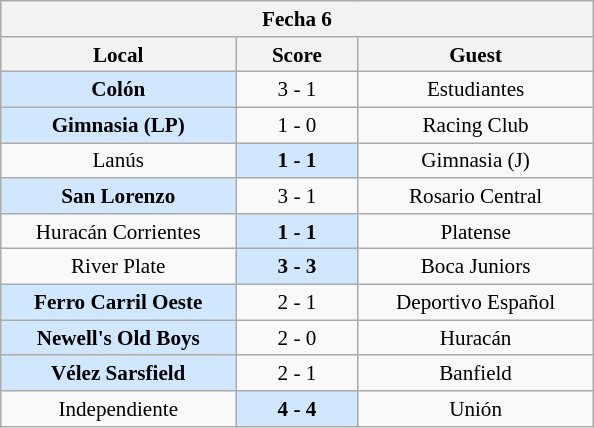<table class="wikitable nowrap" style="font-size:88%; float:left; margin-right:1em;">
<tr>
<th colspan=3 align=center>Fecha 6</th>
</tr>
<tr>
<th width="150">Local</th>
<th width="75">Score</th>
<th width="150">Guest</th>
</tr>
<tr align=center>
<td bgcolor=#D0E7FF><strong>Colón</strong></td>
<td>3 - 1</td>
<td>Estudiantes</td>
</tr>
<tr align=center>
<td bgcolor=#D0E7FF><strong>Gimnasia (LP)</strong></td>
<td>1 - 0</td>
<td>Racing Club</td>
</tr>
<tr align=center>
<td>Lanús</td>
<td bgcolor=#D0E7FF><strong>1 - 1</strong></td>
<td>Gimnasia (J)</td>
</tr>
<tr align=center>
<td bgcolor=#D0E7FF><strong>San Lorenzo</strong></td>
<td>3 - 1</td>
<td>Rosario Central</td>
</tr>
<tr align=center>
<td>Huracán Corrientes</td>
<td bgcolor=#D0E7FF><strong>1 - 1</strong></td>
<td>Platense</td>
</tr>
<tr align=center>
<td>River Plate</td>
<td bgcolor=#D0E7FF><strong>3 - 3</strong></td>
<td>Boca Juniors</td>
</tr>
<tr align=center>
<td bgcolor=#D0E7FF><strong>Ferro Carril Oeste</strong></td>
<td>2 - 1</td>
<td>Deportivo Español</td>
</tr>
<tr align=center>
<td bgcolor=#D0E7FF><strong>Newell's Old Boys</strong></td>
<td>2 - 0</td>
<td>Huracán</td>
</tr>
<tr align=center>
<td bgcolor=#D0E7FF><strong>Vélez Sarsfield</strong></td>
<td>2 - 1</td>
<td>Banfield</td>
</tr>
<tr align=center>
<td>Independiente</td>
<td bgcolor=#D0E7FF><strong>4 - 4</strong></td>
<td>Unión</td>
</tr>
</table>
